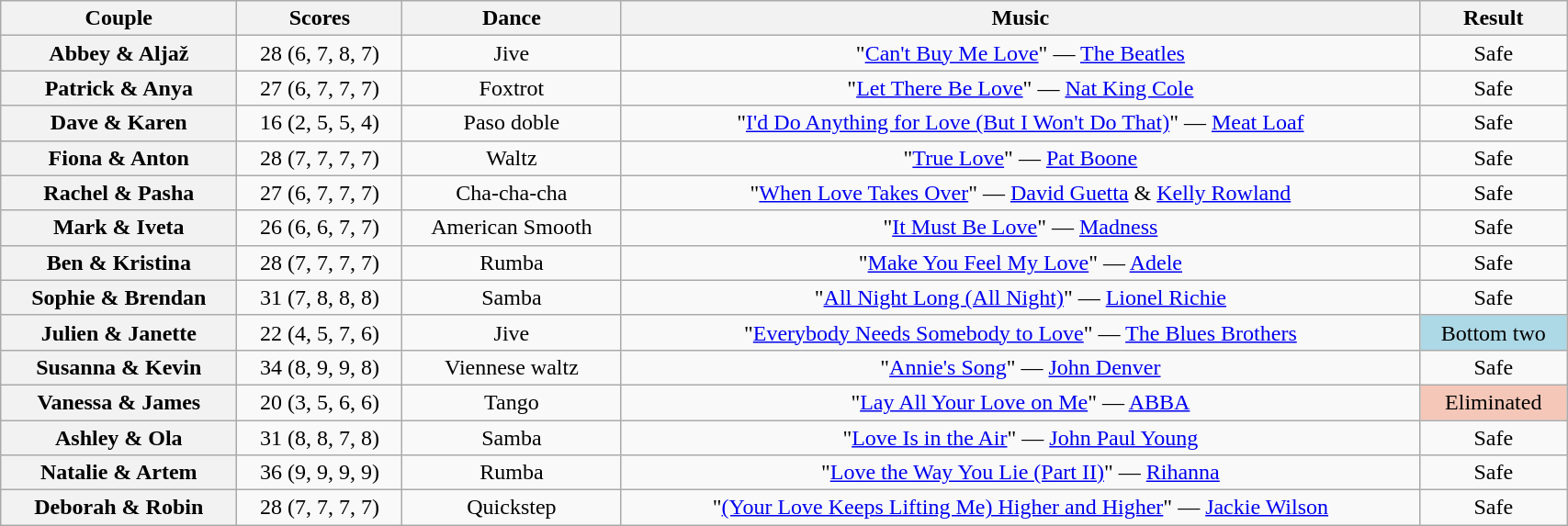<table class="wikitable sortable" style="text-align:center; width:90%">
<tr>
<th scope="col">Couple</th>
<th scope="col">Scores</th>
<th scope="col" class="unsortable">Dance</th>
<th scope="col" class="unsortable">Music</th>
<th scope="col" class="unsortable">Result</th>
</tr>
<tr>
<th scope="row">Abbey & Aljaž</th>
<td>28 (6, 7, 8, 7)</td>
<td>Jive</td>
<td>"<a href='#'>Can't Buy Me Love</a>" — <a href='#'>The Beatles</a></td>
<td>Safe</td>
</tr>
<tr>
<th scope="row">Patrick & Anya</th>
<td>27 (6, 7, 7, 7)</td>
<td>Foxtrot</td>
<td>"<a href='#'>Let There Be Love</a>" — <a href='#'>Nat King Cole</a></td>
<td>Safe</td>
</tr>
<tr>
<th scope="row">Dave & Karen</th>
<td>16 (2, 5, 5, 4)</td>
<td>Paso doble</td>
<td>"<a href='#'>I'd Do Anything for Love (But I Won't Do That)</a>" — <a href='#'>Meat Loaf</a></td>
<td>Safe</td>
</tr>
<tr>
<th scope="row">Fiona & Anton</th>
<td>28 (7, 7, 7, 7)</td>
<td>Waltz</td>
<td>"<a href='#'>True Love</a>" — <a href='#'>Pat Boone</a></td>
<td>Safe</td>
</tr>
<tr>
<th scope="row">Rachel & Pasha</th>
<td>27 (6, 7, 7, 7)</td>
<td>Cha-cha-cha</td>
<td>"<a href='#'>When Love Takes Over</a>" — <a href='#'>David Guetta</a> & <a href='#'>Kelly Rowland</a></td>
<td>Safe</td>
</tr>
<tr>
<th scope="row">Mark & Iveta</th>
<td>26 (6, 6, 7, 7)</td>
<td>American Smooth</td>
<td>"<a href='#'>It Must Be Love</a>" — <a href='#'>Madness</a></td>
<td>Safe</td>
</tr>
<tr>
<th scope="row">Ben & Kristina</th>
<td>28 (7, 7, 7, 7)</td>
<td>Rumba</td>
<td>"<a href='#'>Make You Feel My Love</a>" — <a href='#'>Adele</a></td>
<td>Safe</td>
</tr>
<tr>
<th scope="row">Sophie & Brendan</th>
<td>31 (7, 8, 8, 8)</td>
<td>Samba</td>
<td>"<a href='#'>All Night Long (All Night)</a>" — <a href='#'>Lionel Richie</a></td>
<td>Safe</td>
</tr>
<tr>
<th scope="row">Julien & Janette</th>
<td>22 (4, 5, 7, 6)</td>
<td>Jive</td>
<td>"<a href='#'>Everybody Needs Somebody to Love</a>" — <a href='#'>The Blues Brothers</a></td>
<td bgcolor="lightblue">Bottom two</td>
</tr>
<tr>
<th scope="row">Susanna & Kevin</th>
<td>34 (8, 9, 9, 8)</td>
<td>Viennese waltz</td>
<td>"<a href='#'>Annie's Song</a>" — <a href='#'>John Denver</a></td>
<td>Safe</td>
</tr>
<tr>
<th scope="row">Vanessa & James</th>
<td>20 (3, 5, 6, 6)</td>
<td>Tango</td>
<td>"<a href='#'>Lay All Your Love on Me</a>" — <a href='#'>ABBA</a></td>
<td bgcolor="f4c7b8">Eliminated</td>
</tr>
<tr>
<th scope="row">Ashley & Ola</th>
<td>31 (8, 8, 7, 8)</td>
<td>Samba</td>
<td>"<a href='#'>Love Is in the Air</a>" — <a href='#'>John Paul Young</a></td>
<td>Safe</td>
</tr>
<tr>
<th scope="row">Natalie & Artem</th>
<td>36 (9, 9, 9, 9)</td>
<td>Rumba</td>
<td>"<a href='#'>Love the Way You Lie (Part II)</a>" — <a href='#'>Rihanna</a></td>
<td>Safe</td>
</tr>
<tr>
<th scope="row">Deborah & Robin</th>
<td>28 (7, 7, 7, 7)</td>
<td>Quickstep</td>
<td>"<a href='#'>(Your Love Keeps Lifting Me) Higher and Higher</a>" — <a href='#'>Jackie Wilson</a></td>
<td>Safe</td>
</tr>
</table>
